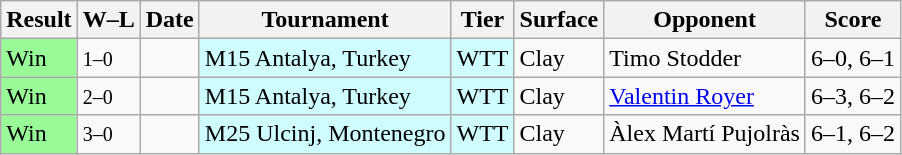<table class="sortable wikitable">
<tr>
<th>Result</th>
<th class="unsortable">W–L</th>
<th>Date</th>
<th>Tournament</th>
<th>Tier</th>
<th>Surface</th>
<th>Opponent</th>
<th class="unsortable">Score</th>
</tr>
<tr>
<td bgcolor=98fb98>Win</td>
<td><small>1–0</small></td>
<td></td>
<td style="background:#cffcff;">M15 Antalya, Turkey</td>
<td style="background:#cffcff;">WTT</td>
<td>Clay</td>
<td> Timo Stodder</td>
<td>6–0, 6–1</td>
</tr>
<tr>
<td bgcolor=98fb98>Win</td>
<td><small>2–0</small></td>
<td></td>
<td style="background:#cffcff;">M15 Antalya, Turkey</td>
<td style="background:#cffcff;">WTT</td>
<td>Clay</td>
<td> <a href='#'>Valentin Royer</a></td>
<td>6–3, 6–2</td>
</tr>
<tr>
<td bgcolor=98fb98>Win</td>
<td><small>3–0</small></td>
<td></td>
<td style="background:#cffcff;">M25 Ulcinj, Montenegro</td>
<td style="background:#cffcff;">WTT</td>
<td>Clay</td>
<td> Àlex Martí Pujolràs</td>
<td>6–1, 6–2</td>
</tr>
</table>
